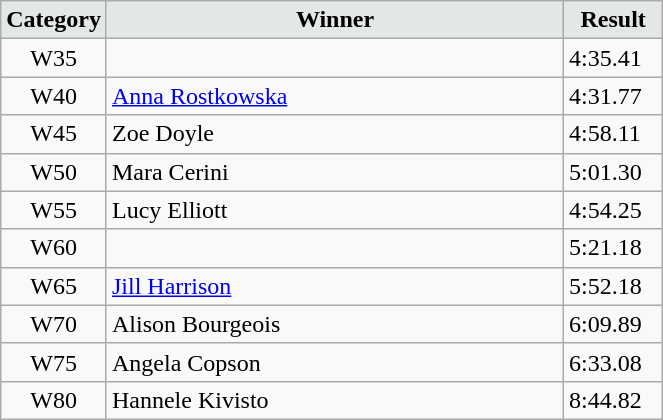<table class="wikitable" width=35%>
<tr>
<td width=15% align="center" bgcolor=#E3E7E6><strong>Category</strong></td>
<td align="center" bgcolor=#E3E7E6> <strong>Winner</strong></td>
<td width=15% align="center" bgcolor=#E3E7E6><strong>Result</strong></td>
</tr>
<tr>
<td align="center">W35</td>
<td> </td>
<td>4:35.41</td>
</tr>
<tr>
<td align="center">W40</td>
<td> <a href='#'>Anna Rostkowska</a></td>
<td>4:31.77</td>
</tr>
<tr>
<td align="center">W45</td>
<td> Zoe Doyle</td>
<td>4:58.11</td>
</tr>
<tr>
<td align="center">W50</td>
<td> Mara Cerini</td>
<td>5:01.30</td>
</tr>
<tr>
<td align="center">W55</td>
<td> Lucy Elliott</td>
<td>4:54.25</td>
</tr>
<tr>
<td align="center">W60</td>
<td> </td>
<td>5:21.18</td>
</tr>
<tr>
<td align="center">W65</td>
<td> <a href='#'>Jill Harrison</a></td>
<td>5:52.18</td>
</tr>
<tr>
<td align="center">W70</td>
<td> Alison Bourgeois</td>
<td>6:09.89</td>
</tr>
<tr>
<td align="center">W75</td>
<td> Angela Copson</td>
<td>6:33.08</td>
</tr>
<tr>
<td align="center">W80</td>
<td> Hannele Kivisto</td>
<td>8:44.82</td>
</tr>
</table>
